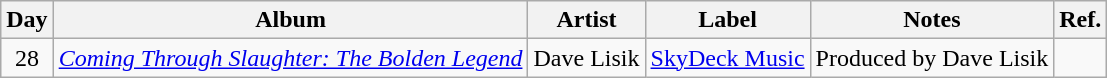<table class="wikitable">
<tr>
<th>Day</th>
<th>Album</th>
<th>Artist</th>
<th>Label</th>
<th>Notes</th>
<th>Ref.</th>
</tr>
<tr>
<td rowspan="1" style="text-align:center;">28</td>
<td><em><a href='#'>Coming Through Slaughter: The Bolden Legend</a></em></td>
<td>Dave Lisik</td>
<td><a href='#'>SkyDeck Music</a></td>
<td>Produced by Dave Lisik</td>
<td style="text-align:center;"></td>
</tr>
</table>
